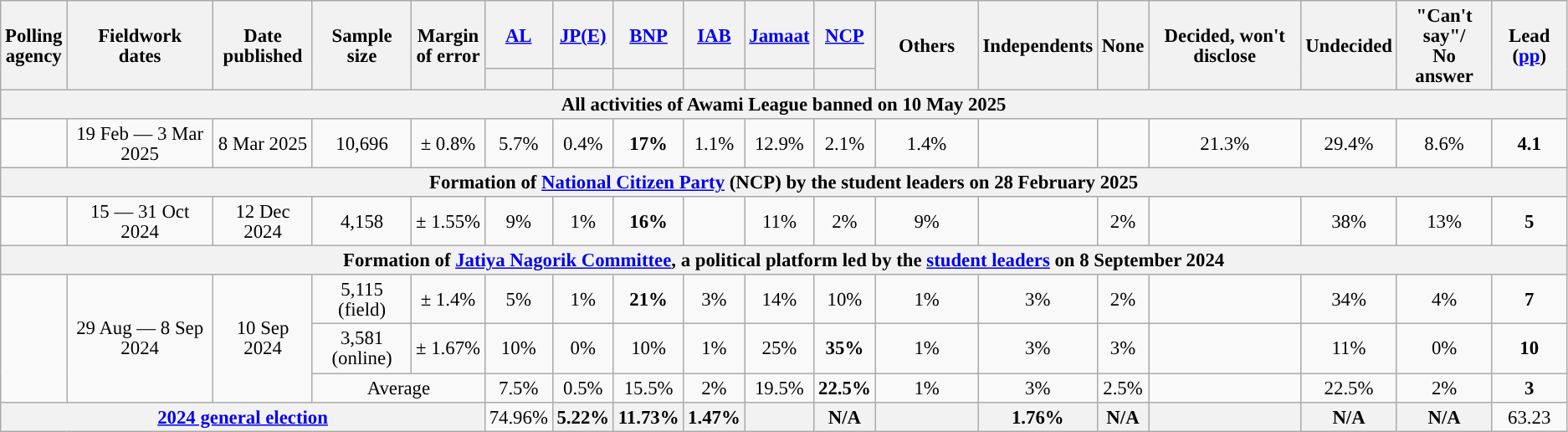<table class="wikitable mw-datatable" style="text-align:center;font-size:95%;line-height:16px;">
<tr>
<th rowspan="2">Polling<br>agency</th>
<th rowspan="2">Fieldwork<br>dates</th>
<th rowspan="2">Date<br>published</th>
<th rowspan="2">Sample<br>size</th>
<th rowspan="2">Margin<br>of error</th>
<th><a href='#'>AL</a></th>
<th><a href='#'>JP(E)</a></th>
<th><a href='#'>BNP</a></th>
<th><a href='#'>IAB</a></th>
<th><a href='#'>Jamaat</a></th>
<th><a href='#'>NCP</a></th>
<th rowspan="2" class="unsortable" style="width:75px;">Others</th>
<th rowspan="2" class="unsortable" style="width:75px;">Independents</th>
<th rowspan="2" data-sort-type="number">None</th>
<th rowspan="2">Decided, won't disclose</th>
<th rowspan="2" data-sort-type="number">Undecided</th>
<th rowspan="2">"Can't say"/<br>No answer</th>
<th rowspan="2" data-sort-type="number">Lead (<a href='#'>pp</a>)</th>
</tr>
<tr>
<th data-sort-type="number" style="background:"></th>
<th data-sort-type="number" style="background:"></th>
<th data-sort-type="number" style="background:"></th>
<th data-sort-type+"number" style="background:"></th>
<th data-sort-type="number" style="background:"></th>
<th style="background:"></th>
</tr>
<tr>
<th colspan="18">All activities of Awami League banned on 10 May 2025</th>
</tr>
<tr>
<td></td>
<td>19 Feb — 3 Mar 2025</td>
<td>8 Mar 2025</td>
<td>10,696</td>
<td>± 0.8%</td>
<td>5.7%</td>
<td>0.4%</td>
<td><strong>17%</strong></td>
<td>1.1%</td>
<td>12.9%</td>
<td>2.1%</td>
<td>1.4%</td>
<td></td>
<td></td>
<td>21.3%</td>
<td>29.4%</td>
<td>8.6%</td>
<td><strong>4.1</strong></td>
</tr>
<tr>
<th colspan="18">Formation of <a href='#'>National Citizen Party</a> (NCP) by the student leaders on 28 February 2025</th>
</tr>
<tr>
<td></td>
<td>15 — 31 Oct 2024</td>
<td>12 Dec 2024</td>
<td>4,158</td>
<td>± 1.55%</td>
<td>9%</td>
<td>1%</td>
<td><strong>16%</strong></td>
<td></td>
<td>11%</td>
<td>2%</td>
<td>9%</td>
<td></td>
<td>2%</td>
<td></td>
<td>38%</td>
<td>13%</td>
<td><strong>5</strong></td>
</tr>
<tr>
<th colspan="18">Formation of <a href='#'>Jatiya Nagorik Committee</a>, a political platform led by the <a href='#'>student leaders</a> on 8 September 2024</th>
</tr>
<tr>
<td rowspan="3"></td>
<td rowspan="3">29 Aug — 8 Sep 2024</td>
<td rowspan="3">10 Sep 2024</td>
<td>5,115 (field)</td>
<td>± 1.4%</td>
<td>5%</td>
<td>1%</td>
<td><strong>21%</strong></td>
<td>3%</td>
<td>14%</td>
<td>10%</td>
<td>1%</td>
<td>3%</td>
<td>2%</td>
<td></td>
<td>34%</td>
<td>4%</td>
<td><strong>7</strong></td>
</tr>
<tr>
<td>3,581 (online)</td>
<td>± 1.67%</td>
<td>10%</td>
<td>0%</td>
<td>10%</td>
<td>1%</td>
<td>25%</td>
<td><strong>35%</strong></td>
<td>1%</td>
<td>3%</td>
<td>3%</td>
<td></td>
<td>11%</td>
<td>0%</td>
<td><strong>10</strong></td>
</tr>
<tr>
<td colspan="2">Average</td>
<td>7.5%</td>
<td>0.5%</td>
<td>15.5%</td>
<td>2%</td>
<td>19.5%</td>
<td><strong>22.5%</strong></td>
<td>1%</td>
<td>3%</td>
<td>2.5%</td>
<td></td>
<td>22.5%</td>
<td>2%</td>
<td><strong>3</strong></td>
</tr>
<tr>
<th colspan="5"><a href='#'>2024 general election</a></th>
<td>74.96%</td>
<th>5.22%</th>
<th>11.73%</th>
<th>1.47%</th>
<th><em></em></th>
<th>N/A</th>
<th></th>
<th>1.76%</th>
<th>N/A</th>
<th></th>
<th>N/A</th>
<th>N/A</th>
<td>63.23</td>
</tr>
</table>
